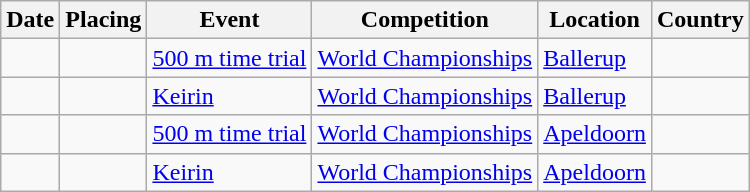<table class="wikitable sortable">
<tr>
<th>Date</th>
<th>Placing</th>
<th>Event</th>
<th>Competition</th>
<th>Location</th>
<th>Country</th>
</tr>
<tr>
<td></td>
<td></td>
<td><a href='#'>500 m time trial</a></td>
<td><a href='#'>World Championships</a></td>
<td><a href='#'>Ballerup</a></td>
<td></td>
</tr>
<tr>
<td></td>
<td></td>
<td><a href='#'>Keirin</a></td>
<td><a href='#'>World Championships</a></td>
<td><a href='#'>Ballerup</a></td>
<td></td>
</tr>
<tr>
<td></td>
<td></td>
<td><a href='#'>500 m time trial</a></td>
<td><a href='#'>World Championships</a></td>
<td><a href='#'>Apeldoorn</a></td>
<td></td>
</tr>
<tr>
<td></td>
<td></td>
<td><a href='#'>Keirin</a></td>
<td><a href='#'>World Championships</a></td>
<td><a href='#'>Apeldoorn</a></td>
<td></td>
</tr>
</table>
